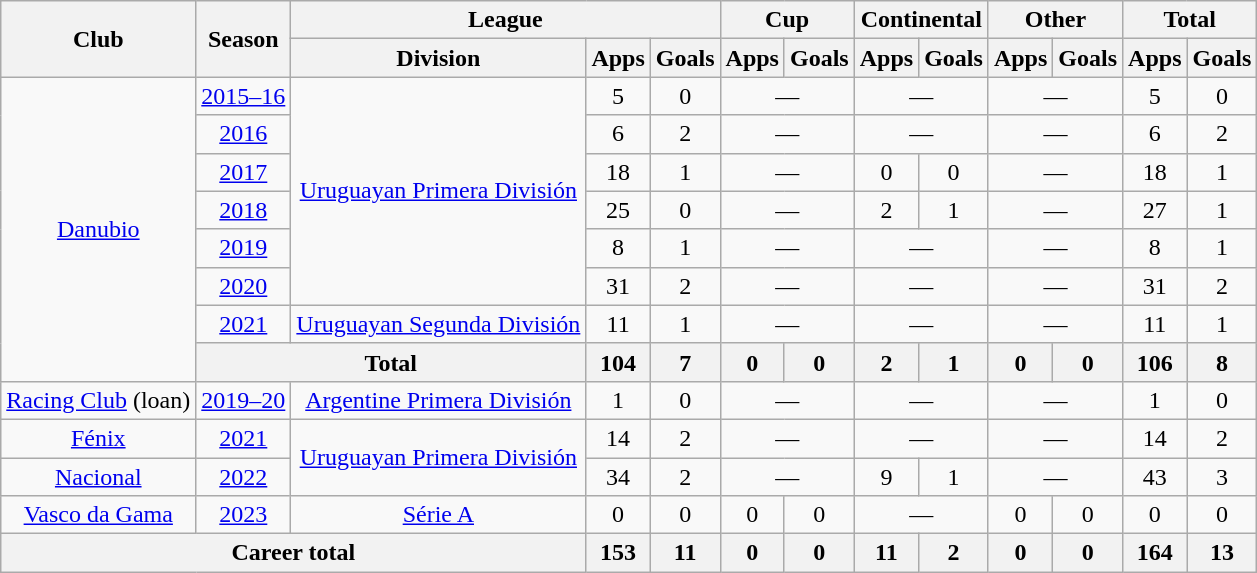<table class="wikitable" style="text-align: center">
<tr>
<th rowspan="2">Club</th>
<th rowspan="2">Season</th>
<th colspan="3">League</th>
<th colspan="2">Cup</th>
<th colspan="2">Continental</th>
<th colspan="2">Other</th>
<th colspan="2">Total</th>
</tr>
<tr>
<th>Division</th>
<th>Apps</th>
<th>Goals</th>
<th>Apps</th>
<th>Goals</th>
<th>Apps</th>
<th>Goals</th>
<th>Apps</th>
<th>Goals</th>
<th>Apps</th>
<th>Goals</th>
</tr>
<tr>
<td rowspan="8" valign="center"><a href='#'>Danubio</a></td>
<td><a href='#'>2015–16</a></td>
<td rowspan="6" valign="center"><a href='#'>Uruguayan Primera División</a></td>
<td>5</td>
<td>0</td>
<td colspan="2">—</td>
<td colspan="2">—</td>
<td colspan="2">—</td>
<td>5</td>
<td>0</td>
</tr>
<tr>
<td><a href='#'>2016</a></td>
<td>6</td>
<td>2</td>
<td colspan="2">—</td>
<td colspan="2">—</td>
<td colspan="2">—</td>
<td>6</td>
<td>2</td>
</tr>
<tr>
<td><a href='#'>2017</a></td>
<td>18</td>
<td>1</td>
<td colspan="2">—</td>
<td>0</td>
<td>0</td>
<td colspan="2">—</td>
<td>18</td>
<td>1</td>
</tr>
<tr>
<td><a href='#'>2018</a></td>
<td>25</td>
<td>0</td>
<td colspan="2">—</td>
<td>2</td>
<td>1</td>
<td colspan="2">—</td>
<td>27</td>
<td>1</td>
</tr>
<tr>
<td><a href='#'>2019</a></td>
<td>8</td>
<td>1</td>
<td colspan="2">—</td>
<td colspan="2">—</td>
<td colspan="2">—</td>
<td>8</td>
<td>1</td>
</tr>
<tr>
<td><a href='#'>2020</a></td>
<td>31</td>
<td>2</td>
<td colspan="2">—</td>
<td colspan="2">—</td>
<td colspan="2">—</td>
<td>31</td>
<td>2</td>
</tr>
<tr>
<td><a href='#'>2021</a></td>
<td rowspan="1" valign="center"><a href='#'>Uruguayan Segunda División</a></td>
<td>11</td>
<td>1</td>
<td colspan="2">—</td>
<td colspan="2">—</td>
<td colspan="2">—</td>
<td>11</td>
<td>1</td>
</tr>
<tr>
<th colspan="2">Total</th>
<th>104</th>
<th>7</th>
<th>0</th>
<th>0</th>
<th>2</th>
<th>1</th>
<th>0</th>
<th>0</th>
<th>106</th>
<th>8</th>
</tr>
<tr>
<td align="center"><a href='#'>Racing Club</a> (loan)</td>
<td><a href='#'>2019–20</a></td>
<td rowspan="1" valign="center"><a href='#'>Argentine Primera División</a></td>
<td>1</td>
<td>0</td>
<td colspan="2">—</td>
<td colspan="2">—</td>
<td colspan="2">—</td>
<td>1</td>
<td>0</td>
</tr>
<tr>
<td align="center"><a href='#'>Fénix</a></td>
<td><a href='#'>2021</a></td>
<td rowspan="2" valign="center"><a href='#'>Uruguayan Primera División</a></td>
<td>14</td>
<td>2</td>
<td colspan="2">—</td>
<td colspan="2">—</td>
<td colspan="2">—</td>
<td>14</td>
<td>2</td>
</tr>
<tr>
<td align="center"><a href='#'>Nacional</a></td>
<td><a href='#'>2022</a></td>
<td>34</td>
<td>2</td>
<td colspan="2">—</td>
<td>9</td>
<td>1</td>
<td colspan="2">—</td>
<td>43</td>
<td>3</td>
</tr>
<tr>
<td align="center"><a href='#'>Vasco da Gama</a></td>
<td><a href='#'>2023</a></td>
<td rowspan="1" valign="center"><a href='#'>Série A</a></td>
<td>0</td>
<td>0</td>
<td>0</td>
<td>0</td>
<td colspan="2">—</td>
<td>0</td>
<td>0</td>
<td>0</td>
<td>0</td>
</tr>
<tr>
<th colspan="3">Career total</th>
<th>153</th>
<th>11</th>
<th>0</th>
<th>0</th>
<th>11</th>
<th>2</th>
<th>0</th>
<th>0</th>
<th>164</th>
<th>13</th>
</tr>
</table>
